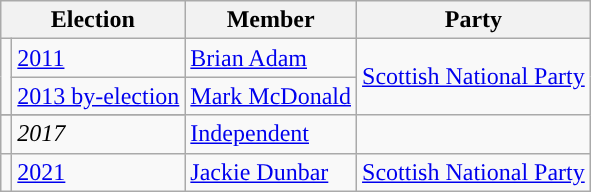<table class="wikitable">
<tr>
<th colspan="2">Election</th>
<th>Member</th>
<th>Party</th>
</tr>
<tr>
<td rowspan=2 style="background-color: "></td>
<td><a href='#'>2011</a></td>
<td><a href='#'>Brian Adam</a></td>
<td rowspan=2><a href='#'>Scottish National Party</a></td>
</tr>
<tr>
<td><a href='#'>2013 by-election</a></td>
<td rowspan=2><a href='#'>Mark McDonald</a></td>
</tr>
<tr>
</tr>
<tr>
<td style="background-color: "></td>
<td><em>2017</em></td>
<td><a href='#'>Independent</a></td>
</tr>
<tr>
<td style="background-color: "></td>
<td><a href='#'>2021</a></td>
<td><a href='#'>Jackie Dunbar</a></td>
<td><a href='#'>Scottish National Party</a></td>
</tr>
</table>
